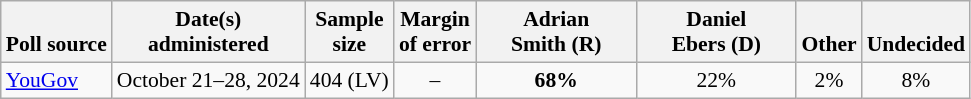<table class="wikitable" style="font-size:90%;text-align:center;">
<tr valign=bottom>
<th>Poll source</th>
<th>Date(s)<br>administered</th>
<th>Sample<br>size</th>
<th>Margin<br>of error</th>
<th style="width:100px;">Adrian<br>Smith (R)</th>
<th style="width:100px;">Daniel<br>Ebers (D)</th>
<th>Other</th>
<th>Undecided</th>
</tr>
<tr>
<td style="text-align:left;"><a href='#'>YouGov</a></td>
<td>October 21–28, 2024</td>
<td>404 (LV)</td>
<td>–</td>
<td><strong>68%</strong></td>
<td>22%</td>
<td>2%</td>
<td>8%</td>
</tr>
</table>
